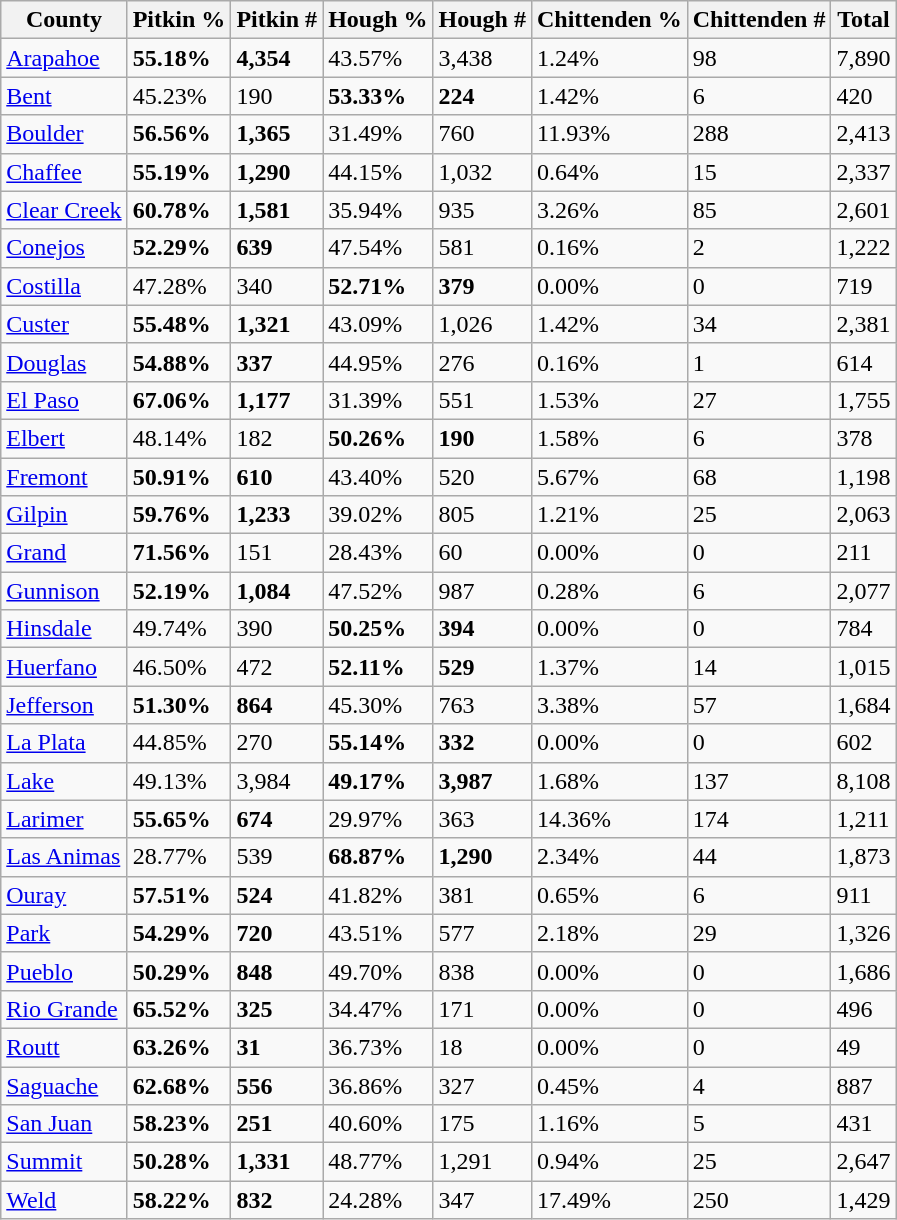<table class="wikitable sortable">
<tr>
<th>County</th>
<th>Pitkin %</th>
<th>Pitkin #</th>
<th>Hough %</th>
<th>Hough #</th>
<th>Chittenden %</th>
<th>Chittenden #</th>
<th>Total</th>
</tr>
<tr>
<td><a href='#'>Arapahoe</a></td>
<td><strong>55.18%</strong></td>
<td><strong>4,354</strong></td>
<td>43.57%</td>
<td>3,438</td>
<td>1.24%</td>
<td>98</td>
<td>7,890</td>
</tr>
<tr>
<td><a href='#'>Bent</a></td>
<td>45.23%</td>
<td>190</td>
<td><strong>53.33%</strong></td>
<td><strong>224</strong></td>
<td>1.42%</td>
<td>6</td>
<td>420</td>
</tr>
<tr>
<td><a href='#'>Boulder</a></td>
<td><strong>56.56%</strong></td>
<td><strong>1,365</strong></td>
<td>31.49%</td>
<td>760</td>
<td>11.93%</td>
<td>288</td>
<td>2,413</td>
</tr>
<tr>
<td><a href='#'>Chaffee</a></td>
<td><strong>55.19%</strong></td>
<td><strong>1,290</strong></td>
<td>44.15%</td>
<td>1,032</td>
<td>0.64%</td>
<td>15</td>
<td>2,337</td>
</tr>
<tr>
<td><a href='#'>Clear Creek</a></td>
<td><strong>60.78%</strong></td>
<td><strong>1,581</strong></td>
<td>35.94%</td>
<td>935</td>
<td>3.26%</td>
<td>85</td>
<td>2,601</td>
</tr>
<tr>
<td><a href='#'>Conejos</a></td>
<td><strong>52.29%</strong></td>
<td><strong>639</strong></td>
<td>47.54%</td>
<td>581</td>
<td>0.16%</td>
<td>2</td>
<td>1,222</td>
</tr>
<tr>
<td><a href='#'>Costilla</a></td>
<td>47.28%</td>
<td>340</td>
<td><strong>52.71%</strong></td>
<td><strong>379</strong></td>
<td>0.00%</td>
<td>0</td>
<td>719</td>
</tr>
<tr>
<td><a href='#'>Custer</a></td>
<td><strong>55.48%</strong></td>
<td><strong>1,321</strong></td>
<td>43.09%</td>
<td>1,026</td>
<td>1.42%</td>
<td>34</td>
<td>2,381</td>
</tr>
<tr>
<td><a href='#'>Douglas</a></td>
<td><strong>54.88%</strong></td>
<td><strong>337</strong></td>
<td>44.95%</td>
<td>276</td>
<td>0.16%</td>
<td>1</td>
<td>614</td>
</tr>
<tr>
<td><a href='#'>El Paso</a></td>
<td><strong>67.06%</strong></td>
<td><strong>1,177</strong></td>
<td>31.39%</td>
<td>551</td>
<td>1.53%</td>
<td>27</td>
<td>1,755</td>
</tr>
<tr>
<td><a href='#'>Elbert</a></td>
<td>48.14%</td>
<td>182</td>
<td><strong>50.26%</strong></td>
<td><strong>190</strong></td>
<td>1.58%</td>
<td>6</td>
<td>378</td>
</tr>
<tr>
<td><a href='#'>Fremont</a></td>
<td><strong>50.91%</strong></td>
<td><strong>610</strong></td>
<td>43.40%</td>
<td>520</td>
<td>5.67%</td>
<td>68</td>
<td>1,198</td>
</tr>
<tr>
<td><a href='#'>Gilpin</a></td>
<td><strong>59.76%</strong></td>
<td><strong>1,233</strong></td>
<td>39.02%</td>
<td>805</td>
<td>1.21%</td>
<td>25</td>
<td>2,063</td>
</tr>
<tr>
<td><a href='#'>Grand</a></td>
<td><strong>71.56%</strong></td>
<td>151</td>
<td>28.43%</td>
<td>60</td>
<td>0.00%</td>
<td>0</td>
<td>211</td>
</tr>
<tr>
<td><a href='#'>Gunnison</a></td>
<td><strong>52.19%</strong></td>
<td><strong>1,084</strong></td>
<td>47.52%</td>
<td>987</td>
<td>0.28%</td>
<td>6</td>
<td>2,077</td>
</tr>
<tr>
<td><a href='#'>Hinsdale</a></td>
<td>49.74%</td>
<td>390</td>
<td><strong>50.25%</strong></td>
<td><strong>394</strong></td>
<td>0.00%</td>
<td>0</td>
<td>784</td>
</tr>
<tr>
<td><a href='#'>Huerfano</a></td>
<td>46.50%</td>
<td>472</td>
<td><strong>52.11%</strong></td>
<td><strong>529</strong></td>
<td>1.37%</td>
<td>14</td>
<td>1,015</td>
</tr>
<tr>
<td><a href='#'>Jefferson</a></td>
<td><strong>51.30%</strong></td>
<td><strong>864</strong></td>
<td>45.30%</td>
<td>763</td>
<td>3.38%</td>
<td>57</td>
<td>1,684</td>
</tr>
<tr>
<td><a href='#'>La Plata</a></td>
<td>44.85%</td>
<td>270</td>
<td><strong>55.14%</strong></td>
<td><strong>332</strong></td>
<td>0.00%</td>
<td>0</td>
<td>602</td>
</tr>
<tr>
<td><a href='#'>Lake</a></td>
<td>49.13%</td>
<td>3,984</td>
<td><strong>49.17%</strong></td>
<td><strong>3,987</strong></td>
<td>1.68%</td>
<td>137</td>
<td>8,108</td>
</tr>
<tr>
<td><a href='#'>Larimer</a></td>
<td><strong>55.65%</strong></td>
<td><strong>674</strong></td>
<td>29.97%</td>
<td>363</td>
<td>14.36%</td>
<td>174</td>
<td>1,211</td>
</tr>
<tr>
<td><a href='#'>Las Animas</a></td>
<td>28.77%</td>
<td>539</td>
<td><strong>68.87%</strong></td>
<td><strong>1,290</strong></td>
<td>2.34%</td>
<td>44</td>
<td>1,873</td>
</tr>
<tr>
<td><a href='#'>Ouray</a></td>
<td><strong>57.51%</strong></td>
<td><strong>524</strong></td>
<td>41.82%</td>
<td>381</td>
<td>0.65%</td>
<td>6</td>
<td>911</td>
</tr>
<tr>
<td><a href='#'>Park</a></td>
<td><strong>54.29%</strong></td>
<td><strong>720</strong></td>
<td>43.51%</td>
<td>577</td>
<td>2.18%</td>
<td>29</td>
<td>1,326</td>
</tr>
<tr>
<td><a href='#'>Pueblo</a></td>
<td><strong>50.29%</strong></td>
<td><strong>848</strong></td>
<td>49.70%</td>
<td>838</td>
<td>0.00%</td>
<td>0</td>
<td>1,686</td>
</tr>
<tr>
<td><a href='#'>Rio Grande</a></td>
<td><strong>65.52%</strong></td>
<td><strong>325</strong></td>
<td>34.47%</td>
<td>171</td>
<td>0.00%</td>
<td>0</td>
<td>496</td>
</tr>
<tr>
<td><a href='#'>Routt</a></td>
<td><strong>63.26%</strong></td>
<td><strong>31</strong></td>
<td>36.73%</td>
<td>18</td>
<td>0.00%</td>
<td>0</td>
<td>49</td>
</tr>
<tr>
<td><a href='#'>Saguache</a></td>
<td><strong>62.68%</strong></td>
<td><strong>556</strong></td>
<td>36.86%</td>
<td>327</td>
<td>0.45%</td>
<td>4</td>
<td>887</td>
</tr>
<tr>
<td><a href='#'>San Juan</a></td>
<td><strong>58.23%</strong></td>
<td><strong>251</strong></td>
<td>40.60%</td>
<td>175</td>
<td>1.16%</td>
<td>5</td>
<td>431</td>
</tr>
<tr>
<td><a href='#'>Summit</a></td>
<td><strong>50.28%</strong></td>
<td><strong>1,331</strong></td>
<td>48.77%</td>
<td>1,291</td>
<td>0.94%</td>
<td>25</td>
<td>2,647</td>
</tr>
<tr>
<td><a href='#'>Weld</a></td>
<td><strong>58.22%</strong></td>
<td><strong>832</strong></td>
<td>24.28%</td>
<td>347</td>
<td>17.49%</td>
<td>250</td>
<td>1,429</td>
</tr>
</table>
